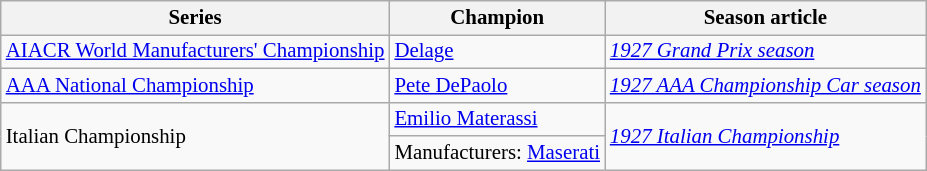<table class="wikitable" style="font-size: 87%;">
<tr>
<th>Series</th>
<th>Champion</th>
<th>Season article</th>
</tr>
<tr>
<td><a href='#'>AIACR World Manufacturers' Championship</a></td>
<td> <a href='#'>Delage</a></td>
<td><em><a href='#'>1927 Grand Prix season</a></em></td>
</tr>
<tr>
<td><a href='#'>AAA National Championship</a></td>
<td> <a href='#'>Pete DePaolo</a></td>
<td><em><a href='#'>1927 AAA Championship Car season</a></em></td>
</tr>
<tr>
<td rowspan="2">Italian Championship</td>
<td> <a href='#'>Emilio Materassi</a></td>
<td rowspan="2"><em><a href='#'>1927 Italian Championship</a></em></td>
</tr>
<tr>
<td>Manufacturers:  <a href='#'>Maserati</a></td>
</tr>
</table>
